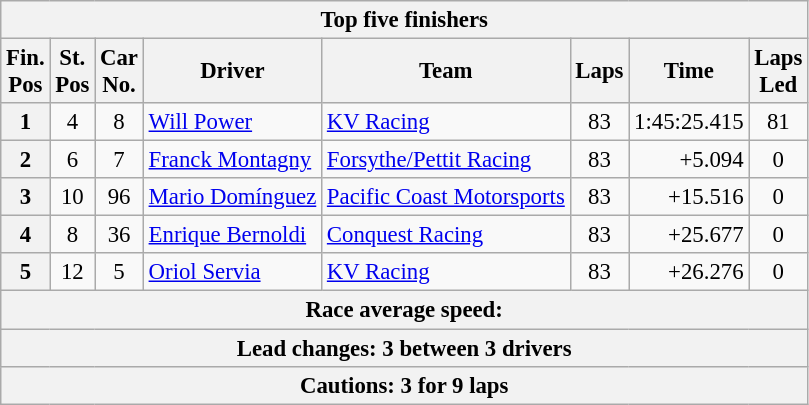<table class="wikitable" style="font-size:95%;text-align:center">
<tr>
<th colspan=9>Top five finishers</th>
</tr>
<tr>
<th>Fin.<br>Pos</th>
<th>St.<br>Pos</th>
<th>Car<br>No.</th>
<th>Driver</th>
<th>Team</th>
<th>Laps</th>
<th>Time</th>
<th>Laps<br>Led</th>
</tr>
<tr>
<th>1</th>
<td align=center>4</td>
<td>8</td>
<td style="text-align:left"> <a href='#'>Will Power</a></td>
<td style="text-align:left"><a href='#'>KV Racing</a></td>
<td>83</td>
<td align=right>1:45:25.415</td>
<td>81</td>
</tr>
<tr>
<th>2</th>
<td>6</td>
<td>7</td>
<td style="text-align:left"> <a href='#'>Franck Montagny</a></td>
<td style="text-align:left"><a href='#'>Forsythe/Pettit Racing</a></td>
<td>83</td>
<td align=right>+5.094</td>
<td>0</td>
</tr>
<tr>
<th>3</th>
<td>10</td>
<td>96</td>
<td style="text-align:left"> <a href='#'>Mario Domínguez</a></td>
<td style="text-align:left"><a href='#'>Pacific Coast Motorsports</a></td>
<td>83</td>
<td align=right>+15.516</td>
<td>0</td>
</tr>
<tr>
<th>4</th>
<td>8</td>
<td>36</td>
<td style="text-align:left"> <a href='#'>Enrique Bernoldi</a></td>
<td style="text-align:left"><a href='#'>Conquest Racing</a></td>
<td>83</td>
<td align=right>+25.677</td>
<td>0</td>
</tr>
<tr>
<th>5</th>
<td>12</td>
<td>5</td>
<td style="text-align:left"> <a href='#'>Oriol Servia</a></td>
<td style="text-align:left"><a href='#'>KV Racing</a></td>
<td>83</td>
<td align=right>+26.276</td>
<td>0</td>
</tr>
<tr>
<th colspan=9>Race average speed: </th>
</tr>
<tr>
<th colspan=9>Lead changes: 3 between 3 drivers</th>
</tr>
<tr>
<th colspan=9>Cautions: 3 for 9 laps</th>
</tr>
</table>
